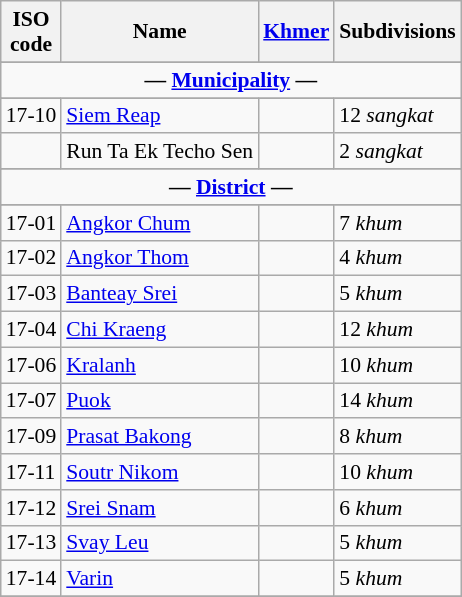<table class="wikitable" style="font-size:90%;">
<tr>
<th>ISO<br>code</th>
<th>Name</th>
<th><a href='#'>Khmer</a></th>
<th>Subdivisions</th>
</tr>
<tr>
</tr>
<tr ---------bgcolor=lightblue>
<td colspan=6 align=center><strong>— <a href='#'>Municipality</a> —</strong></td>
</tr>
<tr --------->
</tr>
<tr>
<td>17-10</td>
<td><a href='#'>Siem Reap</a></td>
<td></td>
<td>12 <em>sangkat</em></td>
</tr>
<tr>
<td></td>
<td>Run Ta Ek Techo Sen</td>
<td></td>
<td>2 <em>sangkat</em></td>
</tr>
<tr>
</tr>
<tr ---------bgcolor=lightblue>
<td colspan=6 align=center><strong>— <a href='#'>District</a> —</strong></td>
</tr>
<tr --------->
</tr>
<tr>
<td>17-01</td>
<td><a href='#'>Angkor Chum</a></td>
<td></td>
<td>7 <em>khum</em></td>
</tr>
<tr>
<td>17-02</td>
<td><a href='#'>Angkor Thom</a></td>
<td></td>
<td>4 <em>khum</em></td>
</tr>
<tr>
<td>17-03</td>
<td><a href='#'>Banteay Srei</a></td>
<td></td>
<td>5 <em>khum</em></td>
</tr>
<tr>
<td>17-04</td>
<td><a href='#'>Chi Kraeng</a></td>
<td></td>
<td>12 <em>khum</em></td>
</tr>
<tr>
<td>17-06</td>
<td><a href='#'>Kralanh</a></td>
<td></td>
<td>10 <em>khum</em></td>
</tr>
<tr>
<td>17-07</td>
<td><a href='#'>Puok</a></td>
<td></td>
<td>14 <em>khum</em></td>
</tr>
<tr>
<td>17-09</td>
<td><a href='#'>Prasat Bakong</a></td>
<td></td>
<td>8 <em>khum</em></td>
</tr>
<tr>
<td>17-11</td>
<td><a href='#'>Soutr Nikom</a></td>
<td></td>
<td>10 <em>khum</em></td>
</tr>
<tr>
<td>17-12</td>
<td><a href='#'>Srei Snam</a></td>
<td></td>
<td>6 <em>khum</em></td>
</tr>
<tr>
<td>17-13</td>
<td><a href='#'>Svay Leu</a></td>
<td></td>
<td>5 <em>khum</em></td>
</tr>
<tr>
<td>17-14</td>
<td><a href='#'>Varin</a></td>
<td></td>
<td>5 <em>khum</em></td>
</tr>
<tr>
</tr>
</table>
